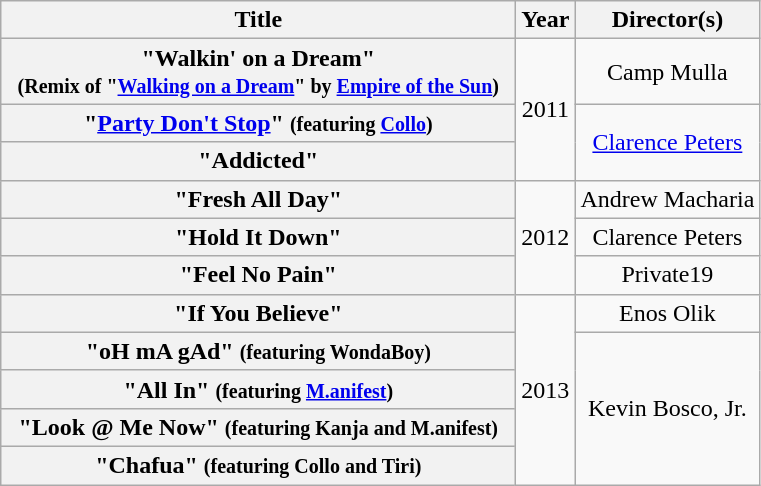<table class="wikitable plainrowheaders" style="text-align:center;">
<tr>
<th scope="col" style="width:21em;">Title</th>
<th scope="col">Year</th>
<th scope="col">Director(s)</th>
</tr>
<tr>
<th scope="row">"Walkin' on a Dream"<br><small>(Remix of "<a href='#'>Walking on a Dream</a>" by <a href='#'>Empire of the Sun</a>)</small></th>
<td rowspan="3">2011</td>
<td>Camp Mulla</td>
</tr>
<tr>
<th scope="row">"<a href='#'>Party Don't Stop</a>" <small>(featuring <a href='#'>Collo</a>)</small></th>
<td rowspan="2"><a href='#'>Clarence Peters</a></td>
</tr>
<tr>
<th scope="row">"Addicted"</th>
</tr>
<tr>
<th scope="row">"Fresh All Day"</th>
<td rowspan="3">2012</td>
<td>Andrew Macharia</td>
</tr>
<tr>
<th scope="row">"Hold It Down"</th>
<td>Clarence Peters</td>
</tr>
<tr>
<th scope="row">"Feel No Pain"</th>
<td>Private19</td>
</tr>
<tr>
<th scope="row">"If You Believe"</th>
<td rowspan="5">2013</td>
<td>Enos Olik</td>
</tr>
<tr>
<th scope="row">"oH mA gAd" <small>(featuring WondaBoy)</small></th>
<td rowspan="4">Kevin Bosco, Jr.</td>
</tr>
<tr>
<th scope="row">"All In" <small>(featuring <a href='#'>M.anifest</a>)</small></th>
</tr>
<tr>
<th scope="row">"Look @ Me Now" <small>(featuring Kanja and M.anifest)</small></th>
</tr>
<tr>
<th scope="row">"Chafua" <small>(featuring Collo and Tiri)</small></th>
</tr>
</table>
